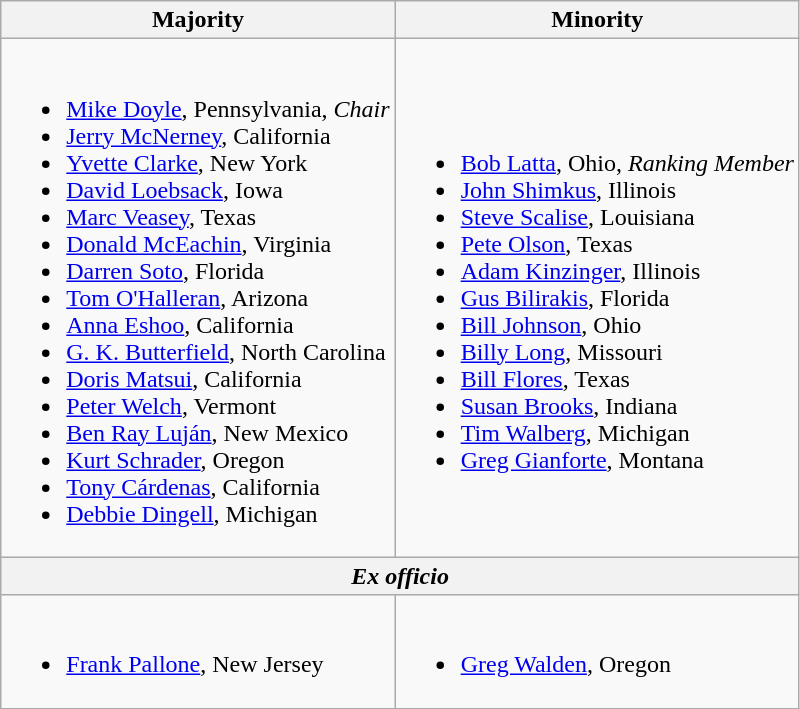<table class="wikitable">
<tr>
<th>Majority</th>
<th>Minority</th>
</tr>
<tr>
<td><br><ul><li><a href='#'>Mike Doyle</a>, Pennsylvania, <em>Chair</em></li><li><a href='#'>Jerry McNerney</a>, California</li><li><a href='#'>Yvette Clarke</a>, New York</li><li><a href='#'>David Loebsack</a>, Iowa</li><li><a href='#'>Marc Veasey</a>, Texas</li><li><a href='#'>Donald McEachin</a>, Virginia</li><li><a href='#'>Darren Soto</a>, Florida</li><li><a href='#'>Tom O'Halleran</a>, Arizona</li><li><a href='#'>Anna Eshoo</a>, California</li><li><a href='#'>G. K. Butterfield</a>, North Carolina</li><li><a href='#'>Doris Matsui</a>, California</li><li><a href='#'>Peter Welch</a>, Vermont</li><li><a href='#'>Ben Ray Luján</a>, New Mexico</li><li><a href='#'>Kurt Schrader</a>, Oregon</li><li><a href='#'>Tony Cárdenas</a>, California</li><li><a href='#'>Debbie Dingell</a>, Michigan</li></ul></td>
<td><br><ul><li><a href='#'>Bob Latta</a>, Ohio, <em>Ranking Member</em></li><li><a href='#'>John Shimkus</a>, Illinois</li><li><a href='#'>Steve Scalise</a>, Louisiana</li><li><a href='#'>Pete Olson</a>, Texas</li><li><a href='#'>Adam Kinzinger</a>, Illinois</li><li><a href='#'>Gus Bilirakis</a>, Florida</li><li><a href='#'>Bill Johnson</a>, Ohio</li><li><a href='#'>Billy Long</a>, Missouri</li><li><a href='#'>Bill Flores</a>, Texas</li><li><a href='#'>Susan Brooks</a>, Indiana</li><li><a href='#'>Tim Walberg</a>, Michigan</li><li><a href='#'>Greg Gianforte</a>, Montana</li></ul></td>
</tr>
<tr>
<th colspan="2"><em>Ex officio</em></th>
</tr>
<tr>
<td><br><ul><li><a href='#'>Frank Pallone</a>, New Jersey</li></ul></td>
<td><br><ul><li><a href='#'>Greg Walden</a>, Oregon</li></ul></td>
</tr>
</table>
